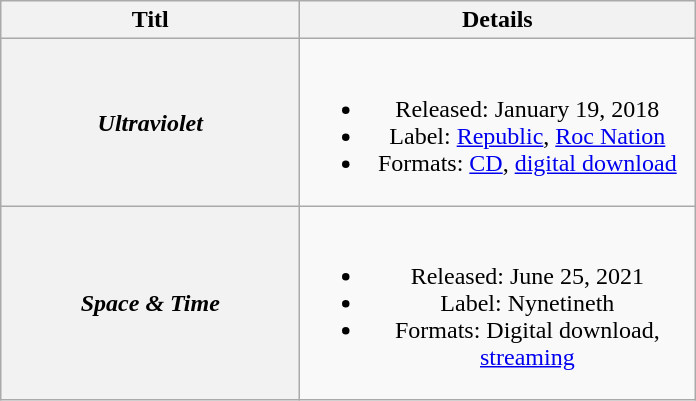<table class="wikitable plainrowheaders" style="text-align:center;" border="1">
<tr>
<th scope="col" style="width:12em;">Titl</th>
<th scope="col" style="width:16em;">Details</th>
</tr>
<tr>
<th scope="row"><em>Ultraviolet</em></th>
<td><br><ul><li>Released: January 19, 2018</li><li>Label: <a href='#'>Republic</a>, <a href='#'>Roc Nation</a></li><li>Formats: <a href='#'>CD</a>, <a href='#'>digital download</a></li></ul></td>
</tr>
<tr>
<th scope="row"><em>Space & Time</em></th>
<td><br><ul><li>Released: June 25, 2021</li><li>Label: Nynetineth</li><li>Formats: Digital download, <a href='#'>streaming</a></li></ul></td>
</tr>
</table>
